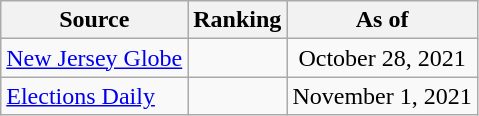<table class="wikitable" style="text-align:center">
<tr>
<th>Source</th>
<th>Ranking</th>
<th>As of</th>
</tr>
<tr>
<td align=left><a href='#'>New Jersey Globe</a></td>
<td></td>
<td>October 28, 2021</td>
</tr>
<tr>
<td align=left><a href='#'>Elections Daily</a></td>
<td></td>
<td>November 1, 2021</td>
</tr>
</table>
